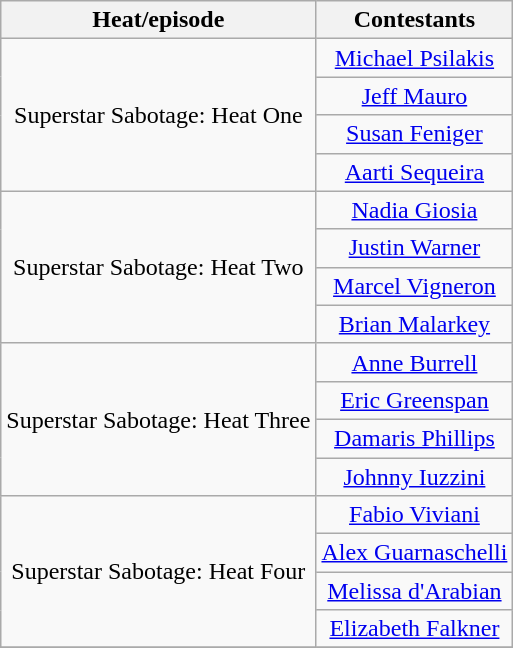<table class="wikitable" style="text-align:center">
<tr>
<th>Heat/episode</th>
<th>Contestants</th>
</tr>
<tr>
<td rowspan="4">Superstar Sabotage: Heat One</td>
<td><a href='#'>Michael Psilakis</a></td>
</tr>
<tr>
<td><a href='#'>Jeff Mauro</a></td>
</tr>
<tr>
<td><a href='#'>Susan Feniger</a></td>
</tr>
<tr>
<td><a href='#'>Aarti Sequeira</a></td>
</tr>
<tr>
<td rowspan="4">Superstar Sabotage: Heat Two</td>
<td><a href='#'>Nadia Giosia</a></td>
</tr>
<tr>
<td><a href='#'>Justin Warner</a></td>
</tr>
<tr>
<td><a href='#'>Marcel Vigneron</a></td>
</tr>
<tr>
<td><a href='#'>Brian Malarkey</a></td>
</tr>
<tr>
<td rowspan="4">Superstar Sabotage: Heat Three</td>
<td><a href='#'>Anne Burrell</a></td>
</tr>
<tr>
<td><a href='#'>Eric Greenspan</a></td>
</tr>
<tr>
<td><a href='#'>Damaris Phillips</a></td>
</tr>
<tr>
<td><a href='#'>Johnny Iuzzini</a></td>
</tr>
<tr>
<td rowspan="4">Superstar Sabotage: Heat Four</td>
<td><a href='#'>Fabio Viviani</a></td>
</tr>
<tr>
<td><a href='#'>Alex Guarnaschelli</a></td>
</tr>
<tr>
<td><a href='#'>Melissa d'Arabian</a></td>
</tr>
<tr>
<td><a href='#'>Elizabeth Falkner</a></td>
</tr>
<tr 3>
</tr>
</table>
